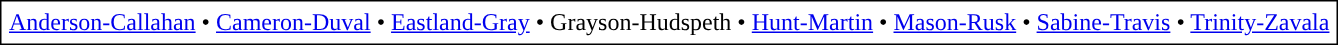<table border="1" cellspacing="0" cellpadding="5" align="center" rules="all" style="margin:1em 1em 1em 0; border-collapse:collapse;">
<tr>
<td><a href='#'>Anderson-Callahan</a> • <a href='#'>Cameron-Duval</a> • <a href='#'>Eastland-Gray</a> • Grayson-Hudspeth • <a href='#'>Hunt-Martin</a> • <a href='#'>Mason-Rusk</a> • <a href='#'>Sabine-Travis</a> • <a href='#'>Trinity-Zavala</a></td>
</tr>
</table>
